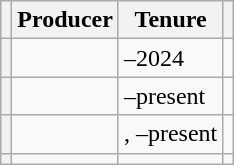<table class="wikitable sortable">
<tr>
<th></th>
<th>Producer</th>
<th>Tenure</th>
<th></th>
</tr>
<tr>
<th scope="row"></th>
<td></td>
<td>–2024</td>
<td></td>
</tr>
<tr>
<th scope="row"></th>
<td></td>
<td>–present</td>
<td></td>
</tr>
<tr>
<th scope="row"></th>
<td></td>
<td>, –present</td>
<td></td>
</tr>
<tr>
<th scope="row"></th>
<td></td>
<td></td>
<td></td>
</tr>
</table>
